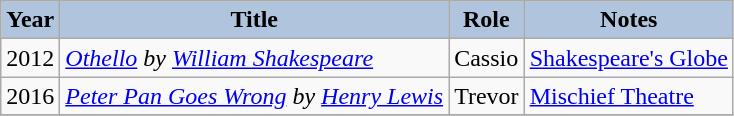<table class="wikitable">
<tr>
<th style="background:#B0C4DE;">Year</th>
<th style="background:#B0C4DE;">Title</th>
<th style="background:#B0C4DE;">Role</th>
<th style="background:#B0C4DE;">Notes</th>
</tr>
<tr>
<td>2012</td>
<td><em><a href='#'>Othello</a> by <a href='#'>William Shakespeare</a></em></td>
<td>Cassio</td>
<td><a href='#'>Shakespeare's Globe</a></td>
</tr>
<tr>
<td>2016</td>
<td><em><a href='#'>Peter Pan Goes Wrong</a> by <a href='#'>Henry Lewis</a></em></td>
<td>Trevor</td>
<td><a href='#'>Mischief Theatre</a></td>
</tr>
<tr>
</tr>
</table>
